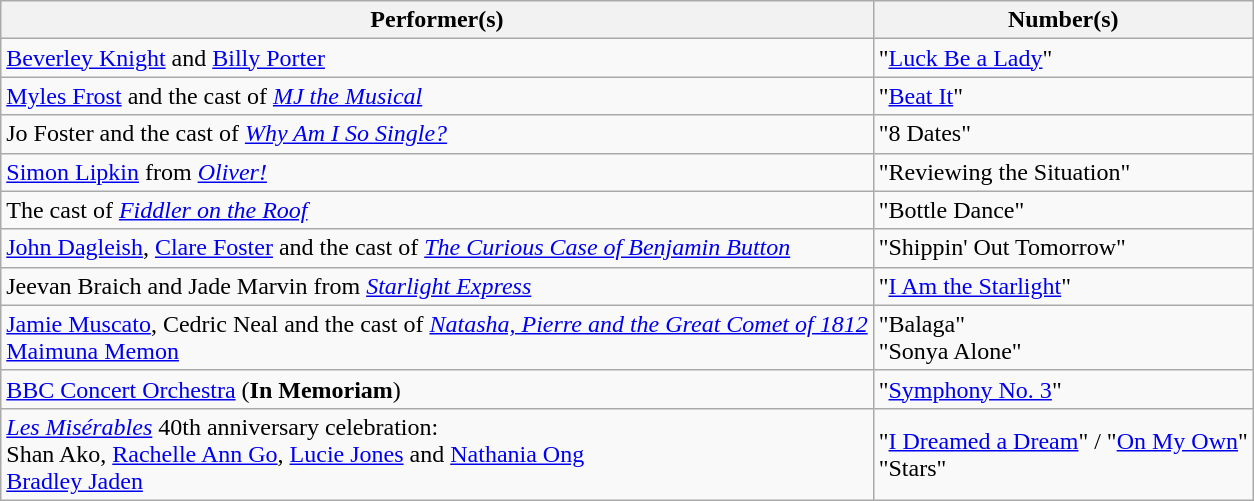<table class="wikitable plainrowheaders sortable">
<tr>
<th scope="col">Performer(s)</th>
<th scope="col">Number(s)</th>
</tr>
<tr>
<td><a href='#'>Beverley Knight</a> and <a href='#'>Billy Porter</a></td>
<td>"<a href='#'>Luck Be a Lady</a>"</td>
</tr>
<tr>
<td><a href='#'>Myles Frost</a> and the cast of <em><a href='#'>MJ the Musical</a></em></td>
<td>"<a href='#'>Beat It</a>"</td>
</tr>
<tr>
<td>Jo Foster and the cast of <em><a href='#'>Why Am I So Single?</a></em></td>
<td>"8 Dates"</td>
</tr>
<tr>
<td><a href='#'>Simon Lipkin</a> from <em><a href='#'>Oliver!</a></em></td>
<td>"Reviewing the Situation"</td>
</tr>
<tr>
<td>The cast of <em><a href='#'>Fiddler on the Roof</a></em></td>
<td>"Bottle Dance"</td>
</tr>
<tr>
<td><a href='#'>John Dagleish</a>, <a href='#'>Clare Foster</a> and the cast of <em><a href='#'>The Curious Case of Benjamin Button</a></em></td>
<td>"Shippin' Out Tomorrow"</td>
</tr>
<tr>
<td>Jeevan Braich and Jade Marvin from <em><a href='#'>Starlight Express</a></em></td>
<td>"<a href='#'>I Am the Starlight</a>"</td>
</tr>
<tr>
<td><a href='#'>Jamie Muscato</a>, Cedric Neal and the cast of <em><a href='#'>Natasha, Pierre and the Great Comet of 1812</a></em><br><a href='#'>Maimuna Memon</a></td>
<td>"Balaga"<br>"Sonya Alone"</td>
</tr>
<tr>
<td><a href='#'>BBC Concert Orchestra</a> (<strong>In Memoriam</strong>)</td>
<td>"<a href='#'>Symphony No. 3</a>"</td>
</tr>
<tr>
<td><em><a href='#'>Les Misérables</a></em> 40th anniversary celebration:<br>Shan Ako, <a href='#'>Rachelle Ann Go</a>, <a href='#'>Lucie Jones</a> and <a href='#'>Nathania Ong</a><br><a href='#'>Bradley Jaden</a></td>
<td>"<a href='#'>I Dreamed a Dream</a>" / "<a href='#'>On My Own</a>"<br>"Stars"</td>
</tr>
</table>
